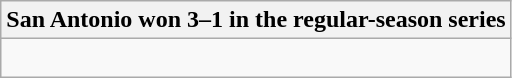<table class="wikitable collapsible collapsed">
<tr>
<th>San Antonio won 3–1 in the regular-season series</th>
</tr>
<tr>
<td><br>


</td>
</tr>
</table>
